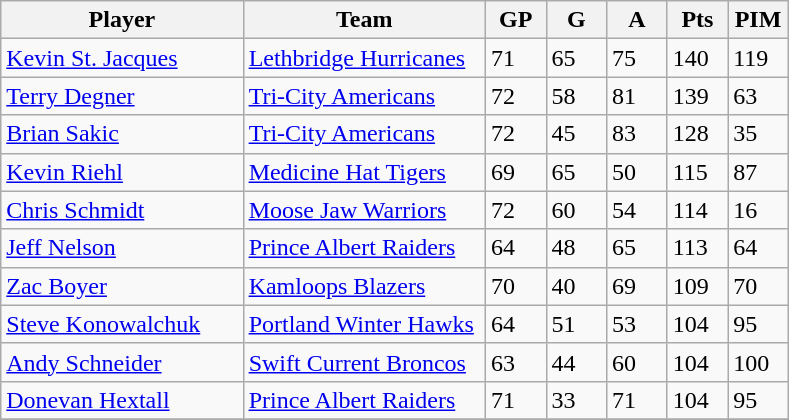<table class="wikitable">
<tr>
<th width="30%">Player</th>
<th width="30%">Team</th>
<th width="7.5%">GP</th>
<th width="7.5%">G</th>
<th width="7.5%">A</th>
<th width="7.5%">Pts</th>
<th width="7.5%">PIM</th>
</tr>
<tr>
<td><a href='#'>Kevin St. Jacques</a></td>
<td><a href='#'>Lethbridge Hurricanes</a></td>
<td>71</td>
<td>65</td>
<td>75</td>
<td>140</td>
<td>119</td>
</tr>
<tr>
<td><a href='#'>Terry Degner</a></td>
<td><a href='#'>Tri-City Americans</a></td>
<td>72</td>
<td>58</td>
<td>81</td>
<td>139</td>
<td>63</td>
</tr>
<tr>
<td><a href='#'>Brian Sakic</a></td>
<td><a href='#'>Tri-City Americans</a></td>
<td>72</td>
<td>45</td>
<td>83</td>
<td>128</td>
<td>35</td>
</tr>
<tr>
<td><a href='#'>Kevin Riehl</a></td>
<td><a href='#'>Medicine Hat Tigers</a></td>
<td>69</td>
<td>65</td>
<td>50</td>
<td>115</td>
<td>87</td>
</tr>
<tr>
<td><a href='#'>Chris Schmidt</a></td>
<td><a href='#'>Moose Jaw Warriors</a></td>
<td>72</td>
<td>60</td>
<td>54</td>
<td>114</td>
<td>16</td>
</tr>
<tr>
<td><a href='#'>Jeff Nelson</a></td>
<td><a href='#'>Prince Albert Raiders</a></td>
<td>64</td>
<td>48</td>
<td>65</td>
<td>113</td>
<td>64</td>
</tr>
<tr>
<td><a href='#'>Zac Boyer</a></td>
<td><a href='#'>Kamloops Blazers</a></td>
<td>70</td>
<td>40</td>
<td>69</td>
<td>109</td>
<td>70</td>
</tr>
<tr>
<td><a href='#'>Steve Konowalchuk</a></td>
<td><a href='#'>Portland Winter Hawks</a></td>
<td>64</td>
<td>51</td>
<td>53</td>
<td>104</td>
<td>95</td>
</tr>
<tr>
<td><a href='#'>Andy Schneider</a></td>
<td><a href='#'>Swift Current Broncos</a></td>
<td>63</td>
<td>44</td>
<td>60</td>
<td>104</td>
<td>100</td>
</tr>
<tr>
<td><a href='#'>Donevan Hextall</a></td>
<td><a href='#'>Prince Albert Raiders</a></td>
<td>71</td>
<td>33</td>
<td>71</td>
<td>104</td>
<td>95</td>
</tr>
<tr>
</tr>
</table>
